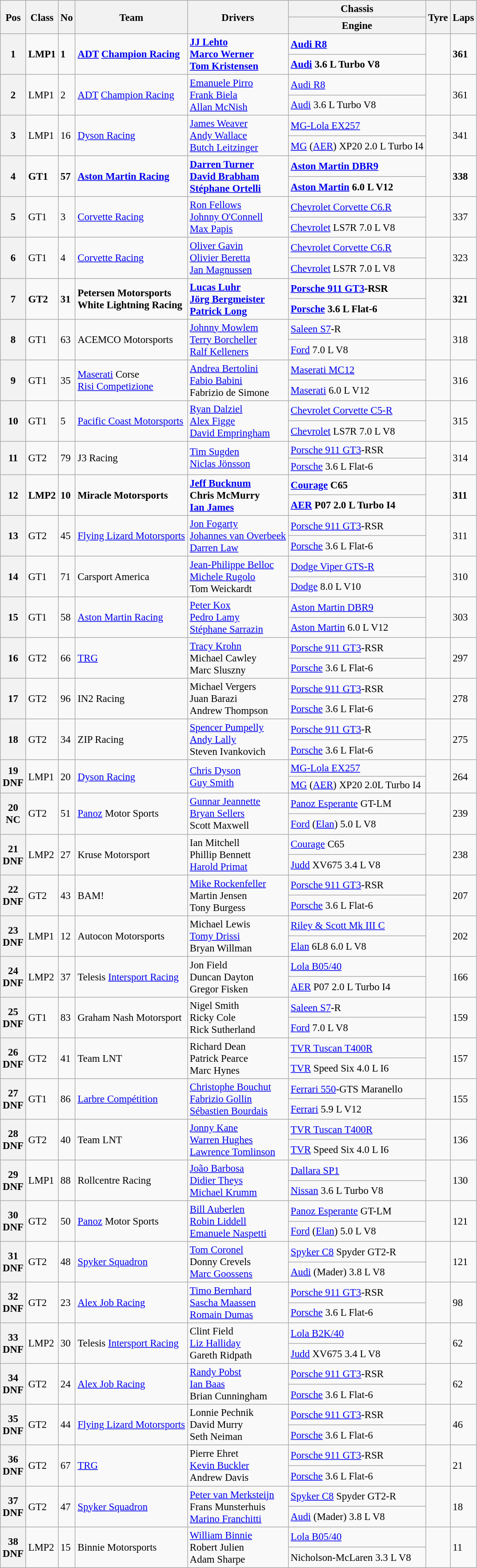<table class="wikitable" style="font-size: 95%;">
<tr>
<th rowspan=2>Pos</th>
<th rowspan=2>Class</th>
<th rowspan=2>No</th>
<th rowspan=2>Team</th>
<th rowspan=2>Drivers</th>
<th>Chassis</th>
<th rowspan=2>Tyre</th>
<th rowspan=2>Laps</th>
</tr>
<tr>
<th>Engine</th>
</tr>
<tr style="font-weight:bold">
<th rowspan=2>1</th>
<td rowspan=2>LMP1</td>
<td rowspan=2>1</td>
<td rowspan=2> <a href='#'>ADT</a> <a href='#'>Champion Racing</a></td>
<td rowspan=2> <a href='#'>JJ Lehto</a><br> <a href='#'>Marco Werner</a><br> <a href='#'>Tom Kristensen</a></td>
<td><a href='#'>Audi R8</a></td>
<td rowspan=2></td>
<td rowspan=2>361</td>
</tr>
<tr style="font-weight:bold">
<td><a href='#'>Audi</a> 3.6 L Turbo V8</td>
</tr>
<tr>
<th rowspan=2>2</th>
<td rowspan=2>LMP1</td>
<td rowspan=2>2</td>
<td rowspan=2> <a href='#'>ADT</a> <a href='#'>Champion Racing</a></td>
<td rowspan=2> <a href='#'>Emanuele Pirro</a><br> <a href='#'>Frank Biela</a><br> <a href='#'>Allan McNish</a></td>
<td><a href='#'>Audi R8</a></td>
<td rowspan=2></td>
<td rowspan=2>361</td>
</tr>
<tr>
<td><a href='#'>Audi</a> 3.6 L Turbo V8</td>
</tr>
<tr>
<th rowspan=2>3</th>
<td rowspan=2>LMP1</td>
<td rowspan=2>16</td>
<td rowspan=2> <a href='#'>Dyson Racing</a></td>
<td rowspan=2> <a href='#'>James Weaver</a><br> <a href='#'>Andy Wallace</a><br> <a href='#'>Butch Leitzinger</a></td>
<td><a href='#'>MG-Lola EX257</a></td>
<td rowspan=2></td>
<td rowspan=2>341</td>
</tr>
<tr>
<td><a href='#'>MG</a> (<a href='#'>AER</a>) XP20 2.0 L Turbo I4</td>
</tr>
<tr style="font-weight:bold">
<th rowspan=2>4</th>
<td rowspan=2>GT1</td>
<td rowspan=2>57</td>
<td rowspan=2> <a href='#'>Aston Martin Racing</a></td>
<td rowspan=2> <a href='#'>Darren Turner</a><br> <a href='#'>David Brabham</a><br> <a href='#'>Stéphane Ortelli</a></td>
<td><a href='#'>Aston Martin DBR9</a></td>
<td rowspan=2></td>
<td rowspan=2>338</td>
</tr>
<tr style="font-weight:bold">
<td><a href='#'>Aston Martin</a> 6.0 L V12</td>
</tr>
<tr>
<th rowspan=2>5</th>
<td rowspan=2>GT1</td>
<td rowspan=2>3</td>
<td rowspan=2> <a href='#'>Corvette Racing</a></td>
<td rowspan=2> <a href='#'>Ron Fellows</a><br> <a href='#'>Johnny O'Connell</a><br> <a href='#'>Max Papis</a></td>
<td><a href='#'>Chevrolet Corvette C6.R</a></td>
<td rowspan=2></td>
<td rowspan=2>337</td>
</tr>
<tr>
<td><a href='#'>Chevrolet</a> LS7R 7.0 L V8</td>
</tr>
<tr>
<th rowspan=2>6</th>
<td rowspan=2>GT1</td>
<td rowspan=2>4</td>
<td rowspan=2> <a href='#'>Corvette Racing</a></td>
<td rowspan=2> <a href='#'>Oliver Gavin</a><br> <a href='#'>Olivier Beretta</a><br> <a href='#'>Jan Magnussen</a></td>
<td><a href='#'>Chevrolet Corvette C6.R</a></td>
<td rowspan=2></td>
<td rowspan=2>323</td>
</tr>
<tr>
<td><a href='#'>Chevrolet</a> LS7R 7.0 L V8</td>
</tr>
<tr style="font-weight:bold">
<th rowspan=2>7</th>
<td rowspan=2>GT2</td>
<td rowspan=2>31</td>
<td rowspan=2> Petersen Motorsports<br> White Lightning Racing</td>
<td rowspan=2> <a href='#'>Lucas Luhr</a><br> <a href='#'>Jörg Bergmeister</a><br> <a href='#'>Patrick Long</a></td>
<td><a href='#'>Porsche 911 GT3</a>-RSR</td>
<td rowspan=2></td>
<td rowspan=2>321</td>
</tr>
<tr style="font-weight:bold">
<td><a href='#'>Porsche</a> 3.6 L Flat-6</td>
</tr>
<tr>
<th rowspan=2>8</th>
<td rowspan=2>GT1</td>
<td rowspan=2>63</td>
<td rowspan=2> ACEMCO Motorsports</td>
<td rowspan=2> <a href='#'>Johnny Mowlem</a><br> <a href='#'>Terry Borcheller</a><br> <a href='#'>Ralf Kelleners</a></td>
<td><a href='#'>Saleen S7</a>-R</td>
<td rowspan=2></td>
<td rowspan=2>318</td>
</tr>
<tr>
<td><a href='#'>Ford</a> 7.0 L V8</td>
</tr>
<tr>
<th rowspan=2>9</th>
<td rowspan=2>GT1</td>
<td rowspan=2>35</td>
<td rowspan=2> <a href='#'>Maserati</a> Corse<br> <a href='#'>Risi Competizione</a></td>
<td rowspan=2> <a href='#'>Andrea Bertolini</a><br> <a href='#'>Fabio Babini</a><br> Fabrizio de Simone</td>
<td><a href='#'>Maserati MC12</a></td>
<td rowspan=2></td>
<td rowspan=2>316</td>
</tr>
<tr>
<td><a href='#'>Maserati</a> 6.0 L V12</td>
</tr>
<tr>
<th rowspan=2>10</th>
<td rowspan=2>GT1</td>
<td rowspan=2>5</td>
<td rowspan=2> <a href='#'>Pacific Coast Motorsports</a></td>
<td rowspan=2> <a href='#'>Ryan Dalziel</a><br> <a href='#'>Alex Figge</a><br> <a href='#'>David Empringham</a></td>
<td><a href='#'>Chevrolet Corvette C5-R</a></td>
<td rowspan=2></td>
<td rowspan=2>315</td>
</tr>
<tr>
<td><a href='#'>Chevrolet</a> LS7R 7.0 L V8</td>
</tr>
<tr>
<th rowspan=2>11</th>
<td rowspan=2>GT2</td>
<td rowspan=2>79</td>
<td rowspan=2> J3 Racing</td>
<td rowspan=2> <a href='#'>Tim Sugden</a><br> <a href='#'>Niclas Jönsson</a></td>
<td><a href='#'>Porsche 911 GT3</a>-RSR</td>
<td rowspan=2></td>
<td rowspan=2>314</td>
</tr>
<tr>
<td><a href='#'>Porsche</a> 3.6 L Flat-6</td>
</tr>
<tr style="font-weight:bold">
<th rowspan=2>12</th>
<td rowspan=2>LMP2</td>
<td rowspan=2>10</td>
<td rowspan=2> Miracle Motorsports</td>
<td rowspan=2> <a href='#'>Jeff Bucknum</a><br> Chris McMurry<br> <a href='#'>Ian James</a></td>
<td><a href='#'>Courage</a> C65</td>
<td rowspan=2></td>
<td rowspan=2>311</td>
</tr>
<tr style="font-weight:bold">
<td><a href='#'>AER</a> P07 2.0 L Turbo I4</td>
</tr>
<tr>
<th rowspan=2>13</th>
<td rowspan=2>GT2</td>
<td rowspan=2>45</td>
<td rowspan=2> <a href='#'>Flying Lizard Motorsports</a></td>
<td rowspan=2> <a href='#'>Jon Fogarty</a><br> <a href='#'>Johannes van Overbeek</a><br> <a href='#'>Darren Law</a></td>
<td><a href='#'>Porsche 911 GT3</a>-RSR</td>
<td rowspan=2></td>
<td rowspan=2>311</td>
</tr>
<tr>
<td><a href='#'>Porsche</a> 3.6 L Flat-6</td>
</tr>
<tr>
<th rowspan=2>14</th>
<td rowspan=2>GT1</td>
<td rowspan=2>71</td>
<td rowspan=2> Carsport America</td>
<td rowspan=2> <a href='#'>Jean-Philippe Belloc</a><br> <a href='#'>Michele Rugolo</a><br> Tom Weickardt</td>
<td><a href='#'>Dodge Viper GTS-R</a></td>
<td rowspan=2></td>
<td rowspan=2>310</td>
</tr>
<tr>
<td><a href='#'>Dodge</a> 8.0 L V10</td>
</tr>
<tr>
<th rowspan=2>15</th>
<td rowspan=2>GT1</td>
<td rowspan=2>58</td>
<td rowspan=2> <a href='#'>Aston Martin Racing</a></td>
<td rowspan=2> <a href='#'>Peter Kox</a><br> <a href='#'>Pedro Lamy</a><br> <a href='#'>Stéphane Sarrazin</a></td>
<td><a href='#'>Aston Martin DBR9</a></td>
<td rowspan=2></td>
<td rowspan=2>303</td>
</tr>
<tr>
<td><a href='#'>Aston Martin</a> 6.0 L V12</td>
</tr>
<tr>
<th rowspan=2>16</th>
<td rowspan=2>GT2</td>
<td rowspan=2>66</td>
<td rowspan=2> <a href='#'>TRG</a></td>
<td rowspan=2> <a href='#'>Tracy Krohn</a><br> Michael Cawley<br> Marc Sluszny</td>
<td><a href='#'>Porsche 911 GT3</a>-RSR</td>
<td rowspan=2></td>
<td rowspan=2>297</td>
</tr>
<tr>
<td><a href='#'>Porsche</a> 3.6 L Flat-6</td>
</tr>
<tr>
<th rowspan=2>17</th>
<td rowspan=2>GT2</td>
<td rowspan=2>96</td>
<td rowspan=2> IN2 Racing</td>
<td rowspan=2> Michael Vergers<br> Juan Barazi<br> Andrew Thompson</td>
<td><a href='#'>Porsche 911 GT3</a>-RSR</td>
<td rowspan=2></td>
<td rowspan=2>278</td>
</tr>
<tr>
<td><a href='#'>Porsche</a> 3.6 L Flat-6</td>
</tr>
<tr>
<th rowspan=2>18</th>
<td rowspan=2>GT2</td>
<td rowspan=2>34</td>
<td rowspan=2> ZIP Racing</td>
<td rowspan=2> <a href='#'>Spencer Pumpelly</a><br> <a href='#'>Andy Lally</a><br> Steven Ivankovich</td>
<td><a href='#'>Porsche 911 GT3</a>-R</td>
<td rowspan=2></td>
<td rowspan=2>275</td>
</tr>
<tr>
<td><a href='#'>Porsche</a> 3.6 L Flat-6</td>
</tr>
<tr>
<th rowspan=2>19<br>DNF</th>
<td rowspan=2>LMP1</td>
<td rowspan=2>20</td>
<td rowspan=2> <a href='#'>Dyson Racing</a></td>
<td rowspan=2> <a href='#'>Chris Dyson</a><br> <a href='#'>Guy Smith</a></td>
<td><a href='#'>MG-Lola EX257</a></td>
<td rowspan=2></td>
<td rowspan=2>264</td>
</tr>
<tr>
<td><a href='#'>MG</a> (<a href='#'>AER</a>) XP20 2.0L Turbo I4</td>
</tr>
<tr>
<th rowspan=2>20<br>NC</th>
<td rowspan=2>GT2</td>
<td rowspan=2>51</td>
<td rowspan=2> <a href='#'>Panoz</a> Motor Sports</td>
<td rowspan=2> <a href='#'>Gunnar Jeannette</a><br> <a href='#'>Bryan Sellers</a><br> Scott Maxwell</td>
<td><a href='#'>Panoz Esperante</a> GT-LM</td>
<td rowspan=2></td>
<td rowspan=2>239</td>
</tr>
<tr>
<td><a href='#'>Ford</a> (<a href='#'>Elan</a>) 5.0 L V8</td>
</tr>
<tr>
<th rowspan=2>21<br>DNF</th>
<td rowspan=2>LMP2</td>
<td rowspan=2>27</td>
<td rowspan=2> Kruse Motorsport</td>
<td rowspan=2> Ian Mitchell<br> Phillip Bennett<br> <a href='#'>Harold Primat</a></td>
<td><a href='#'>Courage</a> C65</td>
<td rowspan=2></td>
<td rowspan=2>238</td>
</tr>
<tr>
<td><a href='#'>Judd</a> XV675 3.4 L V8</td>
</tr>
<tr>
<th rowspan=2>22<br>DNF</th>
<td rowspan=2>GT2</td>
<td rowspan=2>43</td>
<td rowspan=2> BAM!</td>
<td rowspan=2> <a href='#'>Mike Rockenfeller</a><br> Martin Jensen<br> Tony Burgess</td>
<td><a href='#'>Porsche 911 GT3</a>-RSR</td>
<td rowspan=2></td>
<td rowspan=2>207</td>
</tr>
<tr>
<td><a href='#'>Porsche</a> 3.6 L Flat-6</td>
</tr>
<tr>
<th rowspan=2>23<br>DNF</th>
<td rowspan=2>LMP1</td>
<td rowspan=2>12</td>
<td rowspan=2> Autocon Motorsports</td>
<td rowspan=2> Michael Lewis<br> <a href='#'>Tomy Drissi</a><br> Bryan Willman</td>
<td><a href='#'>Riley & Scott Mk III C</a></td>
<td rowspan=2></td>
<td rowspan=2>202</td>
</tr>
<tr>
<td><a href='#'>Elan</a> 6L8 6.0 L V8</td>
</tr>
<tr>
<th rowspan=2>24<br>DNF</th>
<td rowspan=2>LMP2</td>
<td rowspan=2>37</td>
<td rowspan=2> Telesis <a href='#'>Intersport Racing</a></td>
<td rowspan=2> Jon Field<br> Duncan Dayton<br> Gregor Fisken</td>
<td><a href='#'>Lola B05/40</a></td>
<td rowspan=2></td>
<td rowspan=2>166</td>
</tr>
<tr>
<td><a href='#'>AER</a> P07 2.0 L Turbo I4</td>
</tr>
<tr>
<th rowspan=2>25<br>DNF</th>
<td rowspan=2>GT1</td>
<td rowspan=2>83</td>
<td rowspan=2> Graham Nash Motorsport</td>
<td rowspan=2> Nigel Smith<br> Ricky Cole<br> Rick Sutherland</td>
<td><a href='#'>Saleen S7</a>-R</td>
<td rowspan=2></td>
<td rowspan=2>159</td>
</tr>
<tr>
<td><a href='#'>Ford</a> 7.0 L V8</td>
</tr>
<tr>
<th rowspan=2>26<br>DNF</th>
<td rowspan=2>GT2</td>
<td rowspan=2>41</td>
<td rowspan=2> Team LNT</td>
<td rowspan=2> Richard Dean<br> Patrick Pearce<br> Marc Hynes</td>
<td><a href='#'>TVR Tuscan T400R</a></td>
<td rowspan=2></td>
<td rowspan=2>157</td>
</tr>
<tr>
<td><a href='#'>TVR</a> Speed Six 4.0 L I6</td>
</tr>
<tr>
<th rowspan=2>27<br>DNF</th>
<td rowspan=2>GT1</td>
<td rowspan=2>86</td>
<td rowspan=2> <a href='#'>Larbre Compétition</a></td>
<td rowspan=2> <a href='#'>Christophe Bouchut</a><br> <a href='#'>Fabrizio Gollin</a><br> <a href='#'>Sébastien Bourdais</a></td>
<td><a href='#'>Ferrari 550</a>-GTS Maranello</td>
<td rowspan=2></td>
<td rowspan=2>155</td>
</tr>
<tr>
<td><a href='#'>Ferrari</a> 5.9 L V12</td>
</tr>
<tr>
<th rowspan=2>28<br>DNF</th>
<td rowspan=2>GT2</td>
<td rowspan=2>40</td>
<td rowspan=2> Team LNT</td>
<td rowspan=2> <a href='#'>Jonny Kane</a><br> <a href='#'>Warren Hughes</a><br> <a href='#'>Lawrence Tomlinson</a></td>
<td><a href='#'>TVR Tuscan T400R</a></td>
<td rowspan=2></td>
<td rowspan=2>136</td>
</tr>
<tr>
<td><a href='#'>TVR</a> Speed Six 4.0 L I6</td>
</tr>
<tr>
<th rowspan=2>29<br>DNF</th>
<td rowspan=2>LMP1</td>
<td rowspan=2>88</td>
<td rowspan=2> Rollcentre Racing</td>
<td rowspan=2> <a href='#'>João Barbosa</a><br> <a href='#'>Didier Theys</a><br> <a href='#'>Michael Krumm</a></td>
<td><a href='#'>Dallara SP1</a></td>
<td rowspan=2></td>
<td rowspan=2>130</td>
</tr>
<tr>
<td><a href='#'>Nissan</a> 3.6 L Turbo V8</td>
</tr>
<tr>
<th rowspan=2>30<br>DNF</th>
<td rowspan=2>GT2</td>
<td rowspan=2>50</td>
<td rowspan=2> <a href='#'>Panoz</a> Motor Sports</td>
<td rowspan=2> <a href='#'>Bill Auberlen</a><br> <a href='#'>Robin Liddell</a><br> <a href='#'>Emanuele Naspetti</a></td>
<td><a href='#'>Panoz Esperante</a> GT-LM</td>
<td rowspan=2></td>
<td rowspan=2>121</td>
</tr>
<tr>
<td><a href='#'>Ford</a> (<a href='#'>Elan</a>) 5.0 L V8</td>
</tr>
<tr>
<th rowspan=2>31<br>DNF</th>
<td rowspan=2>GT2</td>
<td rowspan=2>48</td>
<td rowspan=2> <a href='#'>Spyker Squadron</a></td>
<td rowspan=2> <a href='#'>Tom Coronel</a><br> Donny Crevels<br> <a href='#'>Marc Goossens</a></td>
<td><a href='#'>Spyker C8</a> Spyder GT2-R</td>
<td rowspan=2></td>
<td rowspan=2>121</td>
</tr>
<tr>
<td><a href='#'>Audi</a> (Mader) 3.8 L V8</td>
</tr>
<tr>
<th rowspan=2>32<br>DNF</th>
<td rowspan=2>GT2</td>
<td rowspan=2>23</td>
<td rowspan=2> <a href='#'>Alex Job Racing</a></td>
<td rowspan=2> <a href='#'>Timo Bernhard</a><br> <a href='#'>Sascha Maassen</a><br> <a href='#'>Romain Dumas</a></td>
<td><a href='#'>Porsche 911 GT3</a>-RSR</td>
<td rowspan=2></td>
<td rowspan=2>98</td>
</tr>
<tr>
<td><a href='#'>Porsche</a> 3.6 L Flat-6</td>
</tr>
<tr>
<th rowspan=2>33<br>DNF</th>
<td rowspan=2>LMP2</td>
<td rowspan=2>30</td>
<td rowspan=2> Telesis <a href='#'>Intersport Racing</a></td>
<td rowspan=2> Clint Field<br> <a href='#'>Liz Halliday</a><br> Gareth Ridpath</td>
<td><a href='#'>Lola B2K/40</a></td>
<td rowspan=2></td>
<td rowspan=2>62</td>
</tr>
<tr>
<td><a href='#'>Judd</a> XV675 3.4 L V8</td>
</tr>
<tr>
<th rowspan=2>34<br>DNF</th>
<td rowspan=2>GT2</td>
<td rowspan=2>24</td>
<td rowspan=2> <a href='#'>Alex Job Racing</a></td>
<td rowspan=2> <a href='#'>Randy Pobst</a><br> <a href='#'>Ian Baas</a><br> Brian Cunningham</td>
<td><a href='#'>Porsche 911 GT3</a>-RSR</td>
<td rowspan=2></td>
<td rowspan=2>62</td>
</tr>
<tr>
<td><a href='#'>Porsche</a> 3.6 L Flat-6</td>
</tr>
<tr>
<th rowspan=2>35<br>DNF</th>
<td rowspan=2>GT2</td>
<td rowspan=2>44</td>
<td rowspan=2> <a href='#'>Flying Lizard Motorsports</a></td>
<td rowspan=2> Lonnie Pechnik<br> David Murry<br> Seth Neiman</td>
<td><a href='#'>Porsche 911 GT3</a>-RSR</td>
<td rowspan=2></td>
<td rowspan=2>46</td>
</tr>
<tr>
<td><a href='#'>Porsche</a> 3.6 L Flat-6</td>
</tr>
<tr>
<th rowspan=2>36<br>DNF</th>
<td rowspan=2>GT2</td>
<td rowspan=2>67</td>
<td rowspan=2> <a href='#'>TRG</a></td>
<td rowspan=2> Pierre Ehret<br> <a href='#'>Kevin Buckler</a><br> Andrew Davis</td>
<td><a href='#'>Porsche 911 GT3</a>-RSR</td>
<td rowspan=2></td>
<td rowspan=2>21</td>
</tr>
<tr>
<td><a href='#'>Porsche</a> 3.6 L Flat-6</td>
</tr>
<tr>
<th rowspan=2>37<br>DNF</th>
<td rowspan=2>GT2</td>
<td rowspan=2>47</td>
<td rowspan=2> <a href='#'>Spyker Squadron</a></td>
<td rowspan=2> <a href='#'>Peter van Merksteijn</a><br> Frans Munsterhuis<br> <a href='#'>Marino Franchitti</a></td>
<td><a href='#'>Spyker C8</a> Spyder GT2-R</td>
<td rowspan=2></td>
<td rowspan=2>18</td>
</tr>
<tr>
<td><a href='#'>Audi</a> (Mader) 3.8 L V8</td>
</tr>
<tr>
<th rowspan=2>38<br>DNF</th>
<td rowspan=2>LMP2</td>
<td rowspan=2>15</td>
<td rowspan=2> Binnie Motorsports</td>
<td rowspan=2> <a href='#'>William Binnie</a><br> Robert Julien<br> Adam Sharpe</td>
<td><a href='#'>Lola B05/40</a></td>
<td rowspan=2></td>
<td rowspan=2>11</td>
</tr>
<tr>
<td>Nicholson-McLaren 3.3 L V8</td>
</tr>
</table>
